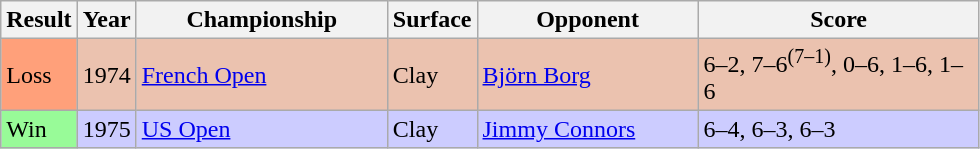<table class=wikitable>
<tr>
<th style="width:40px">Result</th>
<th style="width:30px">Year</th>
<th style="width:160px">Championship</th>
<th style="width:50px">Surface</th>
<th style="width:140px">Opponent</th>
<th style="width:180px" class="unsortable">Score</th>
</tr>
<tr style="background:#ebc2af;">
<td style="background:#ffa07a;">Loss</td>
<td>1974</td>
<td><a href='#'>French Open</a></td>
<td>Clay</td>
<td> <a href='#'>Björn Borg</a></td>
<td>6–2, 7–6<sup>(7–1)</sup>, 0–6, 1–6, 1–6</td>
</tr>
<tr style="background:#ccf;">
<td style="background:#98fb98;">Win</td>
<td>1975</td>
<td><a href='#'>US Open</a></td>
<td>Clay</td>
<td> <a href='#'>Jimmy Connors</a></td>
<td>6–4, 6–3, 6–3</td>
</tr>
</table>
